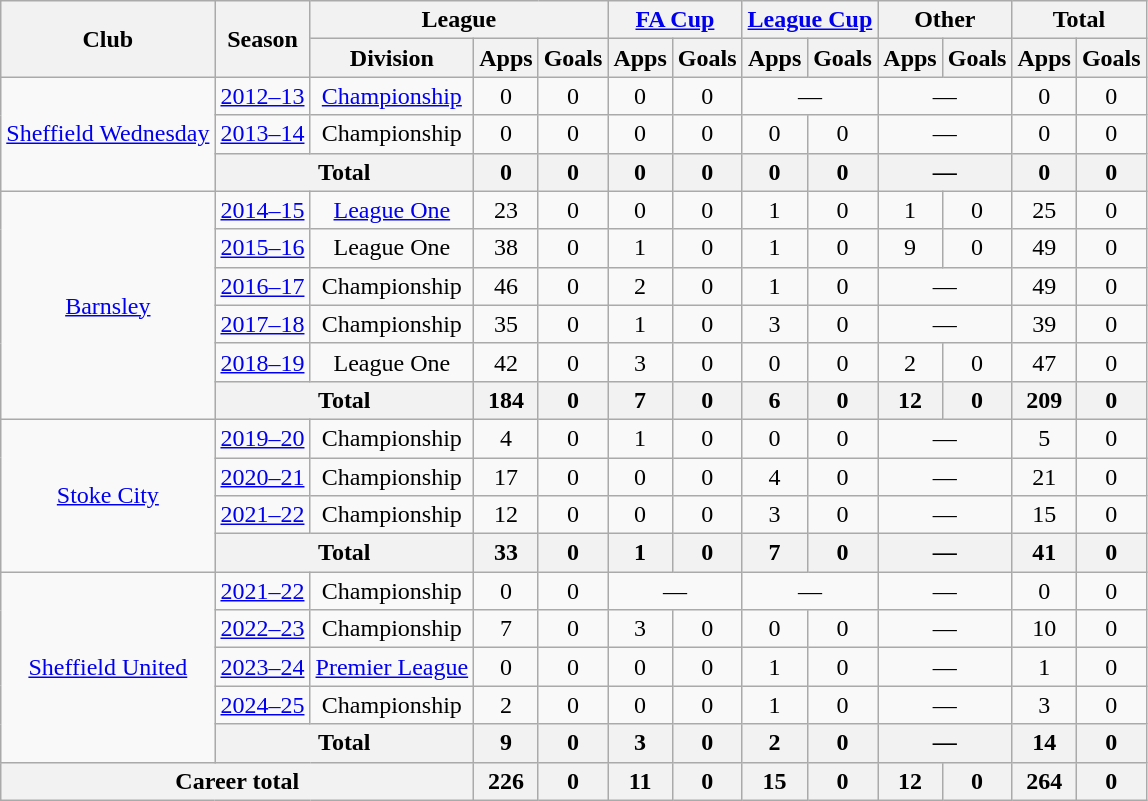<table class=wikitable style=text-align:center>
<tr>
<th rowspan=2>Club</th>
<th rowspan=2>Season</th>
<th colspan=3>League</th>
<th colspan=2><a href='#'>FA Cup</a></th>
<th colspan=2><a href='#'>League Cup</a></th>
<th colspan=2>Other</th>
<th colspan=2>Total</th>
</tr>
<tr>
<th>Division</th>
<th>Apps</th>
<th>Goals</th>
<th>Apps</th>
<th>Goals</th>
<th>Apps</th>
<th>Goals</th>
<th>Apps</th>
<th>Goals</th>
<th>Apps</th>
<th>Goals</th>
</tr>
<tr>
<td rowspan=3><a href='#'>Sheffield Wednesday</a></td>
<td><a href='#'>2012–13</a></td>
<td><a href='#'>Championship</a></td>
<td>0</td>
<td>0</td>
<td>0</td>
<td>0</td>
<td colspan=2>—</td>
<td colspan=2>—</td>
<td>0</td>
<td>0</td>
</tr>
<tr>
<td><a href='#'>2013–14</a></td>
<td>Championship</td>
<td>0</td>
<td>0</td>
<td>0</td>
<td>0</td>
<td>0</td>
<td>0</td>
<td colspan=2>—</td>
<td>0</td>
<td>0</td>
</tr>
<tr>
<th colspan=2>Total</th>
<th>0</th>
<th>0</th>
<th>0</th>
<th>0</th>
<th>0</th>
<th>0</th>
<th colspan=2>—</th>
<th>0</th>
<th>0</th>
</tr>
<tr>
<td rowspan=6><a href='#'>Barnsley</a></td>
<td><a href='#'>2014–15</a></td>
<td><a href='#'>League One</a></td>
<td>23</td>
<td>0</td>
<td>0</td>
<td>0</td>
<td>1</td>
<td>0</td>
<td>1</td>
<td>0</td>
<td>25</td>
<td>0</td>
</tr>
<tr>
<td><a href='#'>2015–16</a></td>
<td>League One</td>
<td>38</td>
<td>0</td>
<td>1</td>
<td>0</td>
<td>1</td>
<td>0</td>
<td>9</td>
<td>0</td>
<td>49</td>
<td>0</td>
</tr>
<tr>
<td><a href='#'>2016–17</a></td>
<td>Championship</td>
<td>46</td>
<td>0</td>
<td>2</td>
<td>0</td>
<td>1</td>
<td>0</td>
<td colspan=2>—</td>
<td>49</td>
<td>0</td>
</tr>
<tr>
<td><a href='#'>2017–18</a></td>
<td>Championship</td>
<td>35</td>
<td>0</td>
<td>1</td>
<td>0</td>
<td>3</td>
<td>0</td>
<td colspan=2>—</td>
<td>39</td>
<td>0</td>
</tr>
<tr>
<td><a href='#'>2018–19</a></td>
<td>League One</td>
<td>42</td>
<td>0</td>
<td>3</td>
<td>0</td>
<td>0</td>
<td>0</td>
<td>2</td>
<td>0</td>
<td>47</td>
<td>0</td>
</tr>
<tr>
<th colspan=2>Total</th>
<th>184</th>
<th>0</th>
<th>7</th>
<th>0</th>
<th>6</th>
<th>0</th>
<th>12</th>
<th>0</th>
<th>209</th>
<th>0</th>
</tr>
<tr>
<td rowspan=4><a href='#'>Stoke City</a></td>
<td><a href='#'>2019–20</a></td>
<td>Championship</td>
<td>4</td>
<td>0</td>
<td>1</td>
<td>0</td>
<td>0</td>
<td>0</td>
<td colspan=2>—</td>
<td>5</td>
<td>0</td>
</tr>
<tr>
<td><a href='#'>2020–21</a></td>
<td>Championship</td>
<td>17</td>
<td>0</td>
<td>0</td>
<td>0</td>
<td>4</td>
<td>0</td>
<td colspan=2>—</td>
<td>21</td>
<td>0</td>
</tr>
<tr>
<td><a href='#'>2021–22</a></td>
<td>Championship</td>
<td>12</td>
<td>0</td>
<td>0</td>
<td>0</td>
<td>3</td>
<td>0</td>
<td colspan=2>—</td>
<td>15</td>
<td>0</td>
</tr>
<tr>
<th colspan=2>Total</th>
<th>33</th>
<th>0</th>
<th>1</th>
<th>0</th>
<th>7</th>
<th>0</th>
<th colspan=2>—</th>
<th>41</th>
<th>0</th>
</tr>
<tr>
<td rowspan=5><a href='#'>Sheffield United</a></td>
<td><a href='#'>2021–22</a></td>
<td>Championship</td>
<td>0</td>
<td>0</td>
<td colspan=2>—</td>
<td colspan=2>—</td>
<td colspan=2>—</td>
<td>0</td>
<td>0</td>
</tr>
<tr>
<td><a href='#'>2022–23</a></td>
<td>Championship</td>
<td>7</td>
<td>0</td>
<td>3</td>
<td>0</td>
<td>0</td>
<td>0</td>
<td colspan=2>—</td>
<td>10</td>
<td>0</td>
</tr>
<tr>
<td><a href='#'>2023–24</a></td>
<td><a href='#'>Premier League</a></td>
<td>0</td>
<td>0</td>
<td>0</td>
<td>0</td>
<td>1</td>
<td>0</td>
<td colspan=2>—</td>
<td>1</td>
<td>0</td>
</tr>
<tr>
<td><a href='#'>2024–25</a></td>
<td>Championship</td>
<td>2</td>
<td>0</td>
<td>0</td>
<td>0</td>
<td>1</td>
<td>0</td>
<td colspan=2>—</td>
<td>3</td>
<td>0</td>
</tr>
<tr>
<th colspan=2>Total</th>
<th>9</th>
<th>0</th>
<th>3</th>
<th>0</th>
<th>2</th>
<th>0</th>
<th colspan=2>—</th>
<th>14</th>
<th>0</th>
</tr>
<tr>
<th colspan=3>Career total</th>
<th>226</th>
<th>0</th>
<th>11</th>
<th>0</th>
<th>15</th>
<th>0</th>
<th>12</th>
<th>0</th>
<th>264</th>
<th>0</th>
</tr>
</table>
